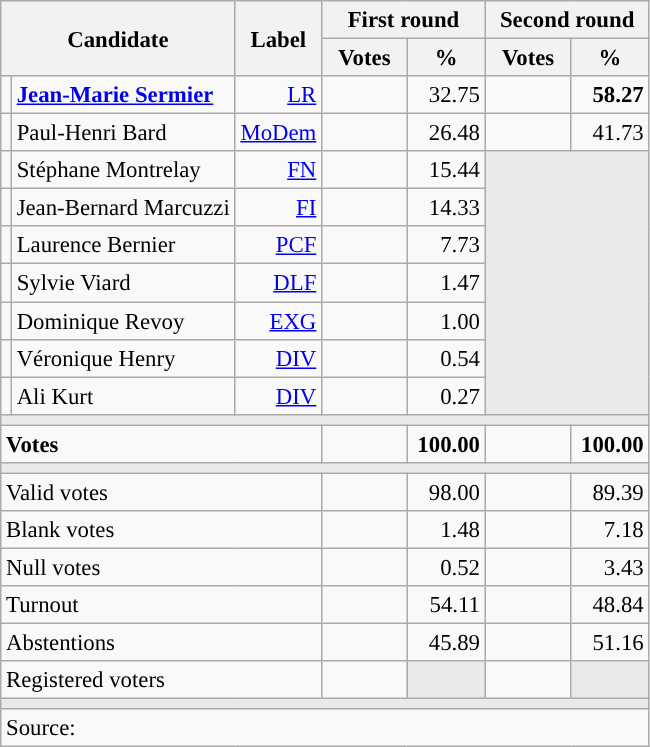<table class="wikitable" style="text-align:right;font-size:95%;">
<tr>
<th rowspan="2" colspan="2">Candidate</th>
<th rowspan="2">Label</th>
<th colspan="2">First round</th>
<th colspan="2">Second round</th>
</tr>
<tr>
<th style="width:50px;">Votes</th>
<th style="width:45px;">%</th>
<th style="width:50px;">Votes</th>
<th style="width:45px;">%</th>
</tr>
<tr>
<td style="color:inherit;background:"></td>
<td style="text-align:left;"><strong><a href='#'>Jean-Marie Sermier</a></strong></td>
<td><a href='#'>LR</a></td>
<td></td>
<td>32.75</td>
<td><strong></strong></td>
<td><strong>58.27</strong></td>
</tr>
<tr>
<td style="color:inherit;background:"></td>
<td style="text-align:left;">Paul-Henri Bard</td>
<td><a href='#'>MoDem</a></td>
<td></td>
<td>26.48</td>
<td></td>
<td>41.73</td>
</tr>
<tr>
<td style="color:inherit;background:"></td>
<td style="text-align:left;">Stéphane Montrelay</td>
<td><a href='#'>FN</a></td>
<td></td>
<td>15.44</td>
<td colspan="2" rowspan="7" style="background:#E9E9E9;"></td>
</tr>
<tr>
<td style="color:inherit;background:"></td>
<td style="text-align:left;">Jean-Bernard Marcuzzi</td>
<td><a href='#'>FI</a></td>
<td></td>
<td>14.33</td>
</tr>
<tr>
<td style="color:inherit;background:"></td>
<td style="text-align:left;">Laurence Bernier</td>
<td><a href='#'>PCF</a></td>
<td></td>
<td>7.73</td>
</tr>
<tr>
<td style="color:inherit;background:"></td>
<td style="text-align:left;">Sylvie Viard</td>
<td><a href='#'>DLF</a></td>
<td></td>
<td>1.47</td>
</tr>
<tr>
<td style="color:inherit;background:"></td>
<td style="text-align:left;">Dominique Revoy</td>
<td><a href='#'>EXG</a></td>
<td></td>
<td>1.00</td>
</tr>
<tr>
<td style="color:inherit;background:"></td>
<td style="text-align:left;">Véronique Henry</td>
<td><a href='#'>DIV</a></td>
<td></td>
<td>0.54</td>
</tr>
<tr>
<td style="color:inherit;background:"></td>
<td style="text-align:left;">Ali Kurt</td>
<td><a href='#'>DIV</a></td>
<td></td>
<td>0.27</td>
</tr>
<tr>
<td colspan="7" style="background:#E9E9E9;"></td>
</tr>
<tr style="font-weight:bold;">
<td colspan="3" style="text-align:left;">Votes</td>
<td></td>
<td>100.00</td>
<td></td>
<td>100.00</td>
</tr>
<tr>
<td colspan="7" style="background:#E9E9E9;"></td>
</tr>
<tr>
<td colspan="3" style="text-align:left;">Valid votes</td>
<td></td>
<td>98.00</td>
<td></td>
<td>89.39</td>
</tr>
<tr>
<td colspan="3" style="text-align:left;">Blank votes</td>
<td></td>
<td>1.48</td>
<td></td>
<td>7.18</td>
</tr>
<tr>
<td colspan="3" style="text-align:left;">Null votes</td>
<td></td>
<td>0.52</td>
<td></td>
<td>3.43</td>
</tr>
<tr>
<td colspan="3" style="text-align:left;">Turnout</td>
<td></td>
<td>54.11</td>
<td></td>
<td>48.84</td>
</tr>
<tr>
<td colspan="3" style="text-align:left;">Abstentions</td>
<td></td>
<td>45.89</td>
<td></td>
<td>51.16</td>
</tr>
<tr>
<td colspan="3" style="text-align:left;">Registered voters</td>
<td></td>
<td style="color:inherit;background:#E9E9E9;"></td>
<td></td>
<td style="color:inherit;background:#E9E9E9;"></td>
</tr>
<tr>
<td colspan="7" style="background:#E9E9E9;"></td>
</tr>
<tr>
<td colspan="7" style="text-align:left;">Source: </td>
</tr>
</table>
